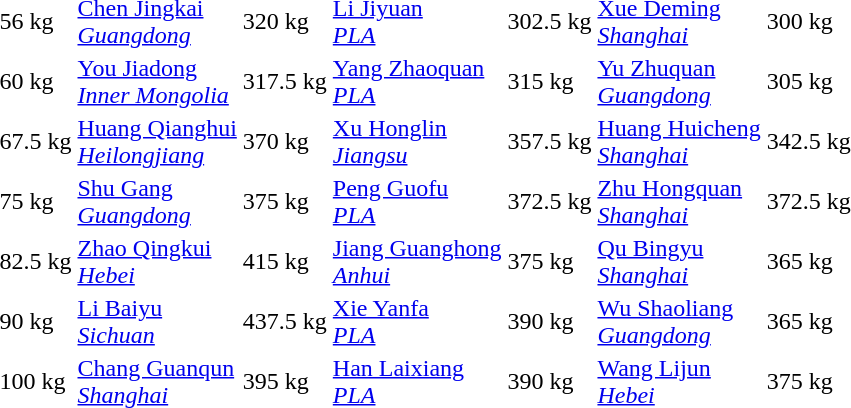<table>
<tr>
<td>56 kg</td>
<td><a href='#'>Chen Jingkai</a><br><em><a href='#'>Guangdong</a></em></td>
<td>320 kg</td>
<td><a href='#'>Li Jiyuan</a><br><em><a href='#'>PLA</a></em></td>
<td>302.5 kg</td>
<td><a href='#'>Xue Deming</a><br><em><a href='#'>Shanghai</a></em></td>
<td>300 kg</td>
</tr>
<tr>
<td>60 kg</td>
<td><a href='#'>You Jiadong</a><br><em><a href='#'>Inner Mongolia</a></em></td>
<td>317.5 kg</td>
<td><a href='#'>Yang Zhaoquan</a><br><em><a href='#'>PLA</a></em></td>
<td>315 kg</td>
<td><a href='#'>Yu Zhuquan</a><br><em><a href='#'>Guangdong</a></em></td>
<td>305 kg</td>
</tr>
<tr>
<td>67.5 kg</td>
<td><a href='#'>Huang Qianghui</a><br><em><a href='#'>Heilongjiang</a></em></td>
<td>370 kg</td>
<td><a href='#'>Xu Honglin</a><br><em><a href='#'>Jiangsu</a></em></td>
<td>357.5 kg</td>
<td><a href='#'>Huang Huicheng</a><br><em><a href='#'>Shanghai</a></em></td>
<td>342.5 kg</td>
</tr>
<tr>
<td>75 kg</td>
<td><a href='#'>Shu Gang</a><br><em><a href='#'>Guangdong</a></em></td>
<td>375 kg</td>
<td><a href='#'>Peng Guofu</a><br><em><a href='#'>PLA</a></em></td>
<td>372.5 kg</td>
<td><a href='#'>Zhu Hongquan</a><br><em><a href='#'>Shanghai</a></em></td>
<td>372.5 kg</td>
</tr>
<tr>
<td>82.5 kg</td>
<td><a href='#'>Zhao Qingkui</a><br><em><a href='#'>Hebei</a></em></td>
<td>415 kg</td>
<td><a href='#'>Jiang Guanghong</a><br><em><a href='#'>Anhui</a></em></td>
<td>375 kg</td>
<td><a href='#'>Qu Bingyu</a><br><em><a href='#'>Shanghai</a></em></td>
<td>365 kg</td>
</tr>
<tr>
<td>90 kg</td>
<td><a href='#'>Li Baiyu</a><br><em><a href='#'>Sichuan</a></em></td>
<td>437.5 kg</td>
<td><a href='#'>Xie Yanfa</a><br><em><a href='#'>PLA</a></em></td>
<td>390 kg</td>
<td><a href='#'>Wu Shaoliang</a><br><em><a href='#'>Guangdong</a></em></td>
<td>365 kg</td>
</tr>
<tr>
<td>100 kg</td>
<td><a href='#'>Chang Guanqun</a><br><em><a href='#'>Shanghai</a></em></td>
<td>395 kg</td>
<td><a href='#'>Han Laixiang</a><br><em><a href='#'>PLA</a></em></td>
<td>390 kg</td>
<td><a href='#'>Wang Lijun</a><br><em><a href='#'>Hebei</a></em></td>
<td>375 kg</td>
</tr>
</table>
